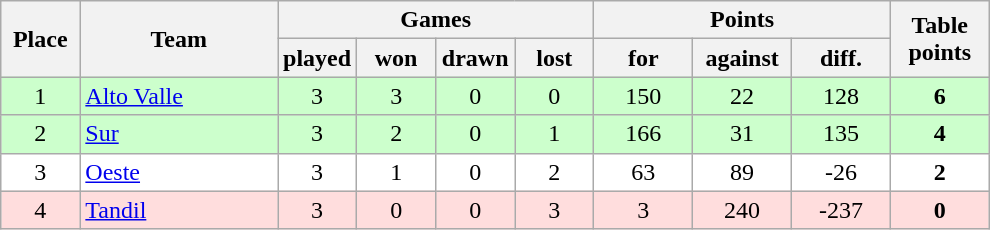<table class="wikitable">
<tr>
<th rowspan=2 width="8%">Place</th>
<th rowspan=2 width="20%">Team</th>
<th colspan=4 width="32%">Games</th>
<th colspan=3 width="30%">Points</th>
<th rowspan=2 width="10%">Table<br>points</th>
</tr>
<tr>
<th width="8%">played</th>
<th width="8%">won</th>
<th width="8%">drawn</th>
<th width="8%">lost</th>
<th width="10%">for</th>
<th width="10%">against</th>
<th width="10%">diff.</th>
</tr>
<tr align=center style="background: #ccffcc;">
<td>1</td>
<td align=left><a href='#'>Alto Valle</a></td>
<td>3</td>
<td>3</td>
<td>0</td>
<td>0</td>
<td>150</td>
<td>22</td>
<td>128</td>
<td><strong>6</strong></td>
</tr>
<tr align=center style="background: #ccffcc;">
<td>2</td>
<td align=left><a href='#'>Sur</a></td>
<td>3</td>
<td>2</td>
<td>0</td>
<td>1</td>
<td>166</td>
<td>31</td>
<td>135</td>
<td><strong>4</strong></td>
</tr>
<tr align=center style="background: #ffffff;">
<td>3</td>
<td align=left><a href='#'>Oeste</a></td>
<td>3</td>
<td>1</td>
<td>0</td>
<td>2</td>
<td>63</td>
<td>89</td>
<td>-26</td>
<td><strong>2</strong></td>
</tr>
<tr align=center style="background: #ffdddd;">
<td>4</td>
<td align=left><a href='#'>Tandil</a></td>
<td>3</td>
<td>0</td>
<td>0</td>
<td>3</td>
<td>3</td>
<td>240</td>
<td>-237</td>
<td><strong>0</strong></td>
</tr>
</table>
